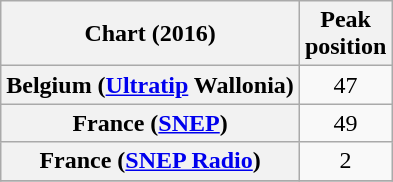<table class="wikitable sortable plainrowheaders" style="text-align:center">
<tr>
<th>Chart (2016)</th>
<th>Peak<br>position</th>
</tr>
<tr>
<th scope="row">Belgium (<a href='#'>Ultratip</a> Wallonia)</th>
<td>47</td>
</tr>
<tr>
<th scope="row">France (<a href='#'>SNEP</a>)</th>
<td>49</td>
</tr>
<tr>
<th scope="row">France (<a href='#'>SNEP Radio</a>)</th>
<td>2</td>
</tr>
<tr>
</tr>
</table>
